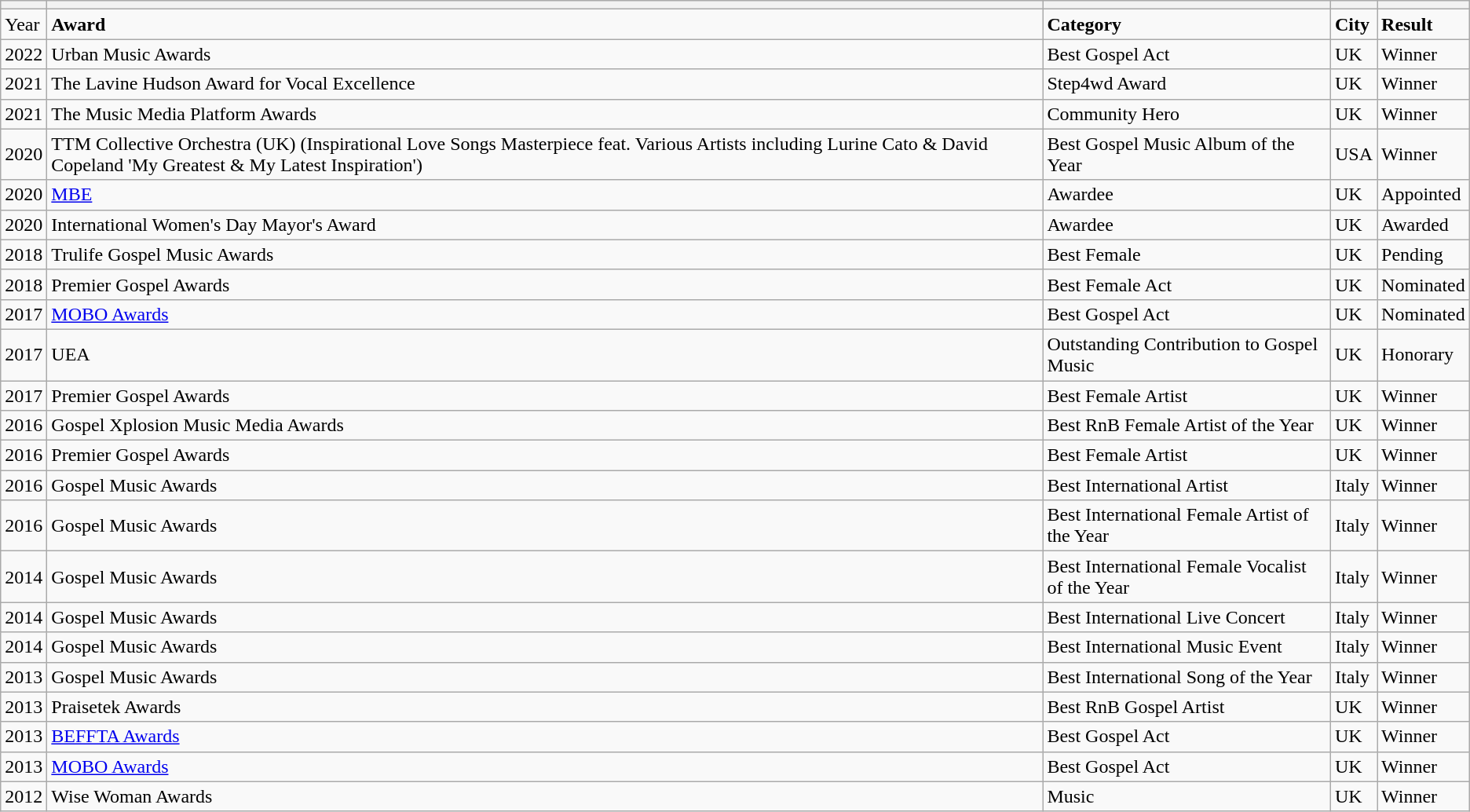<table class="wikitable sortable">
<tr>
<th></th>
<th></th>
<th></th>
<th></th>
<th></th>
</tr>
<tr>
<td>Year</td>
<td><strong>Award</strong></td>
<td><strong>Category</strong></td>
<td><strong>City</strong></td>
<td><strong>Result</strong></td>
</tr>
<tr>
<td>2022</td>
<td>Urban Music Awards</td>
<td>Best Gospel Act</td>
<td>UK</td>
<td>Winner</td>
</tr>
<tr>
<td>2021</td>
<td>The Lavine Hudson Award for Vocal Excellence</td>
<td>Step4wd Award</td>
<td>UK</td>
<td>Winner</td>
</tr>
<tr>
<td>2021</td>
<td>The Music Media Platform Awards</td>
<td>Community Hero</td>
<td>UK</td>
<td>Winner</td>
</tr>
<tr>
<td>2020</td>
<td>TTM Collective Orchestra (UK) (Inspirational Love Songs Masterpiece feat. Various Artists including Lurine Cato & David Copeland 'My Greatest & My Latest Inspiration')</td>
<td>Best Gospel Music Album of the Year</td>
<td>USA</td>
<td>Winner</td>
</tr>
<tr>
<td>2020</td>
<td><a href='#'>MBE</a></td>
<td>Awardee</td>
<td>UK</td>
<td>Appointed</td>
</tr>
<tr>
<td>2020</td>
<td>International Women's Day Mayor's Award</td>
<td>Awardee</td>
<td>UK</td>
<td>Awarded</td>
</tr>
<tr>
<td>2018</td>
<td>Trulife Gospel Music Awards</td>
<td>Best Female</td>
<td>UK</td>
<td>Pending</td>
</tr>
<tr>
<td>2018</td>
<td>Premier Gospel Awards</td>
<td>Best Female Act</td>
<td>UK</td>
<td>Nominated</td>
</tr>
<tr>
<td>2017</td>
<td><a href='#'>MOBO Awards</a></td>
<td>Best Gospel Act</td>
<td>UK</td>
<td>Nominated</td>
</tr>
<tr>
<td>2017</td>
<td>UEA</td>
<td>Outstanding Contribution to Gospel Music</td>
<td>UK</td>
<td>Honorary</td>
</tr>
<tr>
<td>2017</td>
<td>Premier Gospel Awards</td>
<td>Best Female Artist</td>
<td>UK</td>
<td>Winner</td>
</tr>
<tr>
<td>2016</td>
<td>Gospel Xplosion Music Media Awards</td>
<td>Best RnB Female Artist of the Year</td>
<td>UK</td>
<td>Winner</td>
</tr>
<tr>
<td>2016</td>
<td>Premier Gospel Awards</td>
<td>Best Female Artist</td>
<td>UK</td>
<td>Winner</td>
</tr>
<tr>
<td>2016</td>
<td>Gospel Music Awards</td>
<td>Best International Artist</td>
<td>Italy</td>
<td>Winner</td>
</tr>
<tr>
<td>2016</td>
<td>Gospel Music Awards</td>
<td>Best International Female Artist of the Year</td>
<td>Italy</td>
<td>Winner</td>
</tr>
<tr>
<td>2014</td>
<td>Gospel Music Awards</td>
<td>Best International Female Vocalist of the Year</td>
<td>Italy</td>
<td>Winner</td>
</tr>
<tr>
<td>2014</td>
<td>Gospel Music Awards</td>
<td>Best International Live Concert</td>
<td>Italy</td>
<td>Winner</td>
</tr>
<tr>
<td>2014</td>
<td>Gospel Music Awards</td>
<td>Best International Music Event</td>
<td>Italy</td>
<td>Winner</td>
</tr>
<tr>
<td>2013</td>
<td>Gospel Music Awards</td>
<td>Best International Song of the Year</td>
<td>Italy</td>
<td>Winner</td>
</tr>
<tr>
<td>2013</td>
<td>Praisetek Awards</td>
<td>Best RnB Gospel Artist</td>
<td>UK</td>
<td>Winner</td>
</tr>
<tr>
<td>2013</td>
<td><a href='#'>BEFFTA Awards</a></td>
<td>Best Gospel Act</td>
<td>UK</td>
<td>Winner</td>
</tr>
<tr>
<td>2013</td>
<td><a href='#'>MOBO Awards</a></td>
<td>Best Gospel Act</td>
<td>UK</td>
<td>Winner</td>
</tr>
<tr>
<td>2012</td>
<td>Wise Woman Awards</td>
<td>Music</td>
<td>UK</td>
<td>Winner</td>
</tr>
</table>
